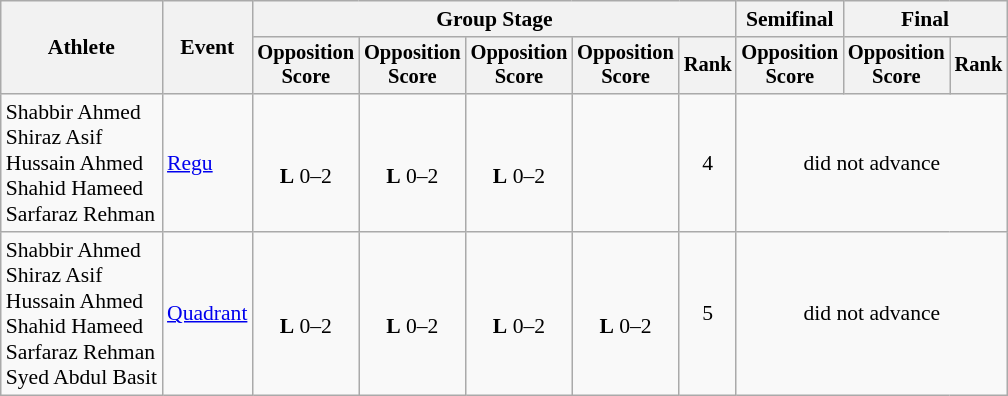<table class=wikitable style=font-size:90%;text-align:center>
<tr>
<th rowspan="2">Athlete</th>
<th rowspan="2">Event</th>
<th colspan=5>Group Stage</th>
<th>Semifinal</th>
<th colspan=2>Final</th>
</tr>
<tr style="font-size:95%">
<th>Opposition<br>Score</th>
<th>Opposition<br>Score</th>
<th>Opposition<br>Score</th>
<th>Opposition<br>Score</th>
<th>Rank</th>
<th>Opposition<br>Score</th>
<th>Opposition<br>Score</th>
<th>Rank</th>
</tr>
<tr>
<td align=left>Shabbir Ahmed<br>Shiraz Asif<br>Hussain Ahmed<br>Shahid Hameed<br>Sarfaraz Rehman</td>
<td align=left><a href='#'>Regu</a></td>
<td><br><strong>L</strong> 0–2</td>
<td><br><strong>L</strong> 0–2</td>
<td><br><strong>L</strong> 0–2</td>
<td></td>
<td>4</td>
<td colspan=3>did not advance</td>
</tr>
<tr>
<td align=left>Shabbir Ahmed<br>Shiraz Asif<br>Hussain Ahmed<br>Shahid Hameed<br>Sarfaraz Rehman<br>Syed Abdul Basit</td>
<td align=left><a href='#'>Quadrant</a></td>
<td><br><strong>L</strong> 0–2</td>
<td><br><strong>L</strong> 0–2</td>
<td><br><strong>L</strong> 0–2</td>
<td><br><strong>L</strong> 0–2</td>
<td>5</td>
<td colspan=3>did not advance</td>
</tr>
</table>
